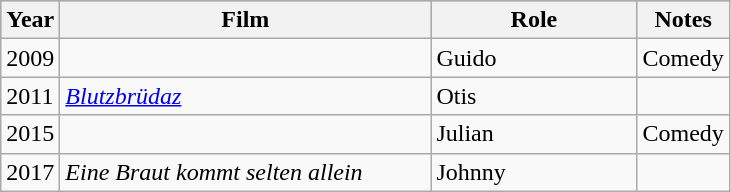<table class="wikitable">
<tr style="background:#b0c4de; text-align:center;">
<th>Year</th>
<th style="width:240px;">Film</th>
<th style="width:130px;">Role</th>
<th>Notes</th>
</tr>
<tr>
<td>2009</td>
<td><em></em></td>
<td>Guido</td>
<td>Comedy</td>
</tr>
<tr>
<td>2011</td>
<td><em><a href='#'>Blutzbrüdaz</a></em></td>
<td>Otis</td>
<td></td>
</tr>
<tr>
<td>2015</td>
<td><em></em></td>
<td>Julian</td>
<td>Comedy</td>
</tr>
<tr>
<td>2017</td>
<td><em>Eine Braut kommt selten allein</em></td>
<td>Johnny</td>
<td></td>
</tr>
</table>
